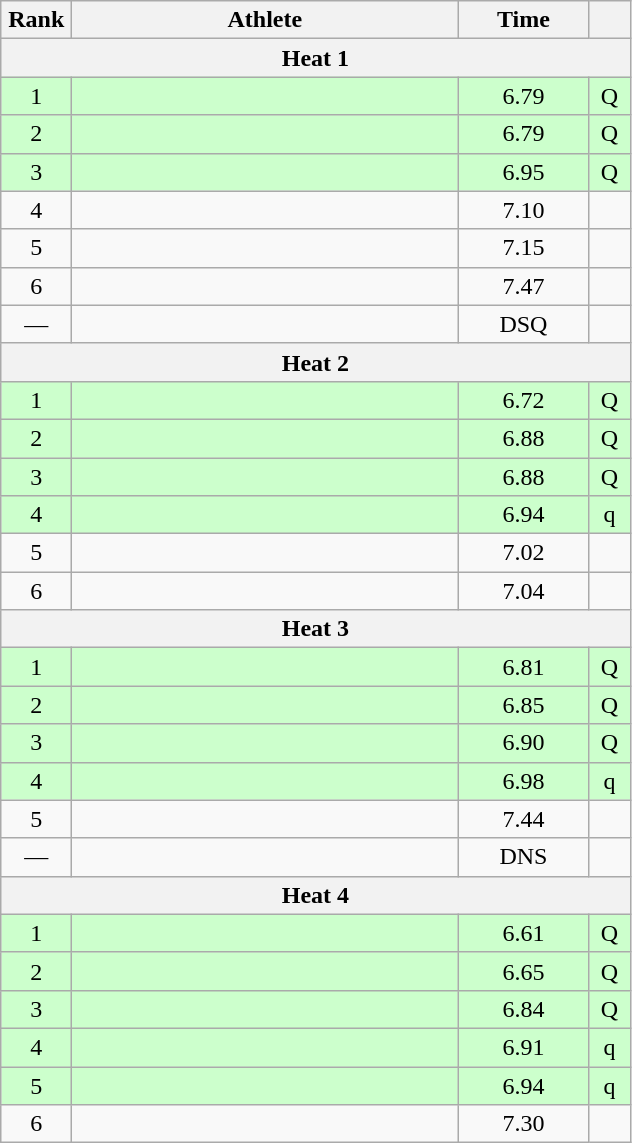<table class=wikitable style="text-align:center">
<tr>
<th width=40>Rank</th>
<th width=250>Athlete</th>
<th width=80>Time</th>
<th width=20></th>
</tr>
<tr>
<th colspan=4>Heat 1</th>
</tr>
<tr bgcolor="ccffcc">
<td>1</td>
<td align=left></td>
<td>6.79</td>
<td>Q</td>
</tr>
<tr bgcolor="ccffcc">
<td>2</td>
<td align=left></td>
<td>6.79</td>
<td>Q</td>
</tr>
<tr bgcolor="ccffcc">
<td>3</td>
<td align=left></td>
<td>6.95</td>
<td>Q</td>
</tr>
<tr>
<td>4</td>
<td align=left></td>
<td>7.10</td>
<td></td>
</tr>
<tr>
<td>5</td>
<td align=left></td>
<td>7.15</td>
<td></td>
</tr>
<tr>
<td>6</td>
<td align=left></td>
<td>7.47</td>
<td></td>
</tr>
<tr>
<td>—</td>
<td align=left></td>
<td>DSQ</td>
<td></td>
</tr>
<tr>
<th colspan=4>Heat 2</th>
</tr>
<tr bgcolor="ccffcc">
<td>1</td>
<td align=left></td>
<td>6.72</td>
<td>Q</td>
</tr>
<tr bgcolor="ccffcc">
<td>2</td>
<td align=left></td>
<td>6.88</td>
<td>Q</td>
</tr>
<tr bgcolor="ccffcc">
<td>3</td>
<td align=left></td>
<td>6.88</td>
<td>Q</td>
</tr>
<tr bgcolor="ccffcc">
<td>4</td>
<td align=left></td>
<td>6.94</td>
<td>q</td>
</tr>
<tr>
<td>5</td>
<td align=left></td>
<td>7.02</td>
<td></td>
</tr>
<tr>
<td>6</td>
<td align=left></td>
<td>7.04</td>
<td></td>
</tr>
<tr>
<th colspan=4>Heat 3</th>
</tr>
<tr bgcolor="ccffcc">
<td>1</td>
<td align=left></td>
<td>6.81</td>
<td>Q</td>
</tr>
<tr bgcolor="ccffcc">
<td>2</td>
<td align=left></td>
<td>6.85</td>
<td>Q</td>
</tr>
<tr bgcolor="ccffcc">
<td>3</td>
<td align=left></td>
<td>6.90</td>
<td>Q</td>
</tr>
<tr bgcolor="ccffcc">
<td>4</td>
<td align=left></td>
<td>6.98</td>
<td>q</td>
</tr>
<tr>
<td>5</td>
<td align=left></td>
<td>7.44</td>
<td></td>
</tr>
<tr>
<td>—</td>
<td align=left></td>
<td>DNS</td>
<td></td>
</tr>
<tr>
<th colspan=4>Heat 4</th>
</tr>
<tr bgcolor="ccffcc">
<td>1</td>
<td align=left></td>
<td>6.61</td>
<td>Q</td>
</tr>
<tr bgcolor="ccffcc">
<td>2</td>
<td align=left></td>
<td>6.65</td>
<td>Q</td>
</tr>
<tr bgcolor="ccffcc">
<td>3</td>
<td align=left></td>
<td>6.84</td>
<td>Q</td>
</tr>
<tr bgcolor="ccffcc">
<td>4</td>
<td align=left></td>
<td>6.91</td>
<td>q</td>
</tr>
<tr bgcolor="ccffcc">
<td>5</td>
<td align=left></td>
<td>6.94</td>
<td>q</td>
</tr>
<tr>
<td>6</td>
<td align=left></td>
<td>7.30</td>
<td></td>
</tr>
</table>
